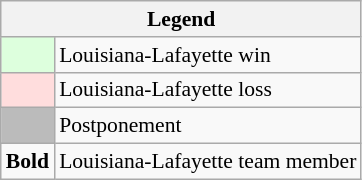<table class="wikitable" style="font-size:90%">
<tr>
<th colspan="2">Legend</th>
</tr>
<tr>
<td style="background:#dfd;"> </td>
<td>Louisiana-Lafayette win</td>
</tr>
<tr>
<td style="background:#fdd;"> </td>
<td>Louisiana-Lafayette loss</td>
</tr>
<tr>
<td style="background:#bbb;"> </td>
<td>Postponement</td>
</tr>
<tr>
<td><strong>Bold</strong></td>
<td>Louisiana-Lafayette team member</td>
</tr>
</table>
